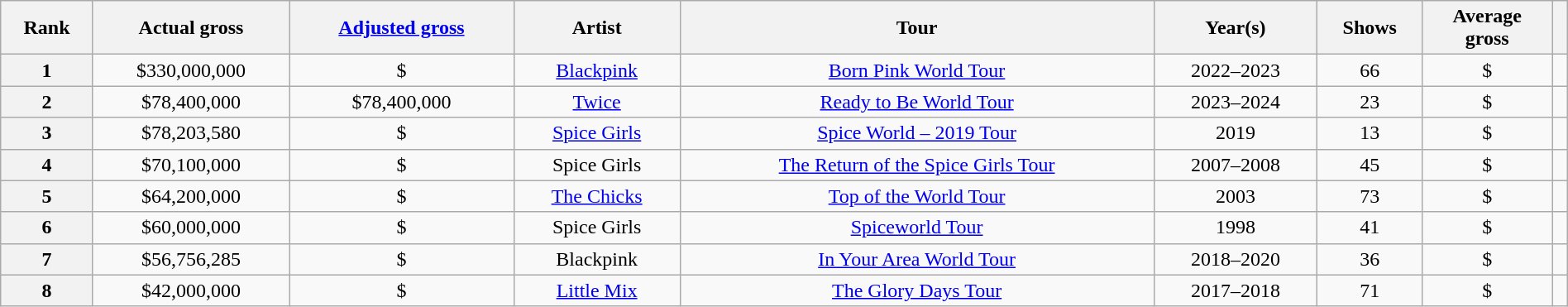<table class="wikitable sortable plainrowheaders" style="text-align:center;" width=100%>
<tr>
<th class="unsortable">Rank</th>
<th>Actual gross</th>
<th><a href='#'>Adjusted gross</a> <br></th>
<th>Artist</th>
<th>Tour</th>
<th>Year(s)</th>
<th>Shows</th>
<th>Average<br>gross</th>
<th class="unsortable"></th>
</tr>
<tr>
<th>1</th>
<td>$330,000,000</td>
<td>$</td>
<td><a href='#'>Blackpink</a></td>
<td><a href='#'>Born Pink World Tour</a></td>
<td>2022–2023</td>
<td>66</td>
<td>$</td>
<td align=center></td>
</tr>
<tr>
<th>2</th>
<td>$78,400,000</td>
<td>$78,400,000</td>
<td><a href='#'>Twice</a></td>
<td align="center"><a href='#'>Ready to Be World Tour</a></td>
<td>2023–2024</td>
<td>23</td>
<td>$</td>
<td align="center"></td>
</tr>
<tr>
<th>3</th>
<td>$78,203,580</td>
<td>$</td>
<td><a href='#'>Spice Girls</a></td>
<td><a href='#'>Spice World – 2019 Tour</a></td>
<td>2019</td>
<td>13</td>
<td>$</td>
<td align=center></td>
</tr>
<tr>
<th>4</th>
<td>$70,100,000</td>
<td>$</td>
<td>Spice Girls</td>
<td><a href='#'>The Return of the Spice Girls Tour</a></td>
<td>2007–2008</td>
<td>45</td>
<td>$</td>
<td align="center"></td>
</tr>
<tr>
<th>5</th>
<td>$64,200,000</td>
<td>$</td>
<td><a href='#'>The Chicks</a></td>
<td><a href='#'>Top of the World Tour</a></td>
<td>2003</td>
<td>73</td>
<td>$</td>
<td></td>
</tr>
<tr>
<th>6</th>
<td>$60,000,000</td>
<td>$</td>
<td>Spice Girls</td>
<td><a href='#'>Spiceworld Tour</a></td>
<td>1998</td>
<td>41</td>
<td>$</td>
<td align="center"></td>
</tr>
<tr>
<th>7</th>
<td>$56,756,285</td>
<td>$</td>
<td>Blackpink</td>
<td align="center"><a href='#'>In Your Area World Tour</a></td>
<td>2018–2020</td>
<td>36</td>
<td>$</td>
<td align="center"></td>
</tr>
<tr>
<th>8</th>
<td>$42,000,000</td>
<td>$</td>
<td><a href='#'>Little Mix</a></td>
<td align="center"><a href='#'>The Glory Days Tour</a></td>
<td>2017–2018</td>
<td>71</td>
<td>$</td>
<td align="center"></td>
</tr>
</table>
